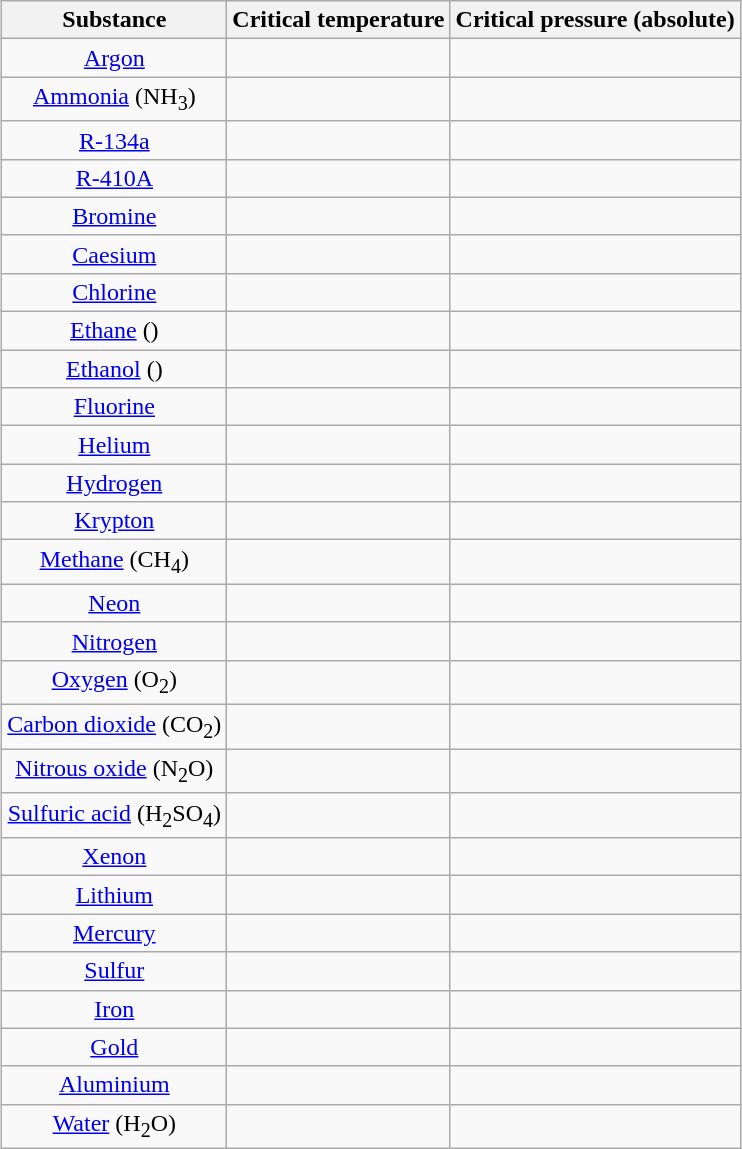<table class="wikitable sortable" style="margin:1em auto; text-align: center;">
<tr>
<th>Substance</th>
<th>Critical temperature</th>
<th>Critical pressure (absolute)</th>
</tr>
<tr>
<td><a href='#'>Argon</a></td>
<td></td>
<td></td>
</tr>
<tr>
<td><a href='#'>Ammonia</a> (NH<sub>3</sub>)</td>
<td></td>
<td></td>
</tr>
<tr>
<td><a href='#'>R-134a</a></td>
<td></td>
<td></td>
</tr>
<tr>
<td><a href='#'>R-410A</a></td>
<td></td>
<td></td>
</tr>
<tr>
<td><a href='#'>Bromine</a></td>
<td></td>
<td></td>
</tr>
<tr>
<td><a href='#'>Caesium</a></td>
<td></td>
<td></td>
</tr>
<tr>
<td><a href='#'>Chlorine</a></td>
<td></td>
<td></td>
</tr>
<tr>
<td><a href='#'>Ethane</a> ()</td>
<td></td>
<td></td>
</tr>
<tr>
<td><a href='#'>Ethanol</a> ()</td>
<td></td>
<td></td>
</tr>
<tr>
<td><a href='#'>Fluorine</a></td>
<td></td>
<td></td>
</tr>
<tr>
<td><a href='#'>Helium</a></td>
<td></td>
<td></td>
</tr>
<tr>
<td><a href='#'>Hydrogen</a></td>
<td></td>
<td></td>
</tr>
<tr>
<td><a href='#'>Krypton</a></td>
<td></td>
<td></td>
</tr>
<tr>
<td><a href='#'>Methane</a> (CH<sub>4</sub>)</td>
<td></td>
<td></td>
</tr>
<tr>
<td><a href='#'>Neon</a></td>
<td></td>
<td></td>
</tr>
<tr>
<td><a href='#'>Nitrogen</a></td>
<td></td>
<td></td>
</tr>
<tr>
<td><a href='#'>Oxygen</a> (O<sub>2</sub>)</td>
<td></td>
<td></td>
</tr>
<tr>
<td><a href='#'>Carbon dioxide</a> (CO<sub>2</sub>)</td>
<td></td>
<td></td>
</tr>
<tr>
<td><a href='#'>Nitrous oxide</a> (N<sub>2</sub>O)</td>
<td></td>
<td></td>
</tr>
<tr>
<td><a href='#'>Sulfuric acid</a> (H<sub>2</sub>SO<sub>4</sub>)</td>
<td></td>
<td></td>
</tr>
<tr>
<td><a href='#'>Xenon</a></td>
<td></td>
<td></td>
</tr>
<tr>
<td><a href='#'>Lithium</a></td>
<td></td>
<td></td>
</tr>
<tr>
<td><a href='#'>Mercury</a></td>
<td></td>
<td></td>
</tr>
<tr>
<td><a href='#'>Sulfur</a></td>
<td></td>
<td></td>
</tr>
<tr>
<td><a href='#'>Iron</a></td>
<td></td>
<td></td>
</tr>
<tr>
<td><a href='#'>Gold</a></td>
<td></td>
<td></td>
</tr>
<tr>
<td><a href='#'>Aluminium</a></td>
<td></td>
<td></td>
</tr>
<tr>
<td><a href='#'>Water</a> (H<sub>2</sub>O)</td>
<td></td>
<td></td>
</tr>
</table>
